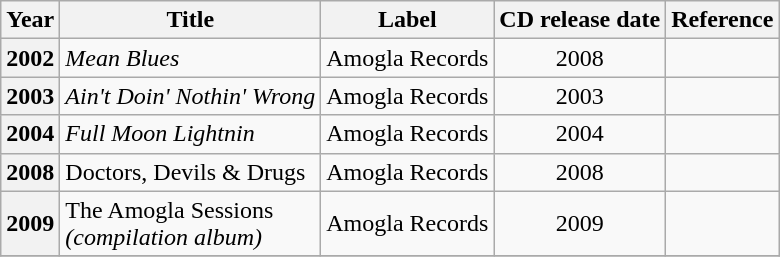<table class="sortable wikitable plainrowheaders">
<tr>
<th>Year</th>
<th>Title</th>
<th>Label</th>
<th>CD release date</th>
<th>Reference</th>
</tr>
<tr>
<th scope="row">2002</th>
<td><em>Mean Blues</em></td>
<td>Amogla Records</td>
<td align=center>2008</td>
<td></td>
</tr>
<tr>
<th scope="row">2003</th>
<td><em>Ain't Doin' Nothin' Wrong</em></td>
<td>Amogla Records</td>
<td align=center>2003</td>
<td></td>
</tr>
<tr>
<th scope="row">2004</th>
<td><em>Full Moon Lightnin<strong></td>
<td>Amogla Records</td>
<td align=center>2004</td>
<td></td>
</tr>
<tr>
<th scope="row">2008</th>
<td></em>Doctors, Devils & Drugs<em></td>
<td>Amogla Records</td>
<td align=center>2008</td>
<td></td>
</tr>
<tr>
<th scope="row">2009</th>
<td></em>The Amogla Sessions<em><br>(compilation album)</td>
<td>Amogla Records</td>
<td align=center>2009</td>
<td></td>
</tr>
<tr>
</tr>
</table>
